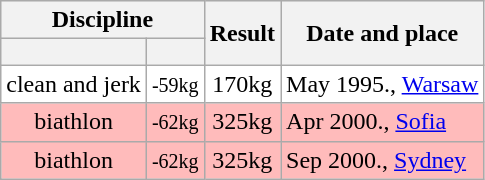<table class="wikitable sortable" style="border:1px solid #AAAAAA">
<tr bgcolor="#EFEFEF">
<th colspan="2">Discipline</th>
<th rowspan="2">Result</th>
<th rowspan="2">Date and place</th>
</tr>
<tr>
<th style="height:10px;"></th>
<th></th>
</tr>
<tr align="center"  bgcolor="#FFFFFF">
<td>clean and jerk</td>
<td><small>-59kg</small></td>
<td>170kg</td>
<td align="left">May 1995., <a href='#'>Warsaw</a></td>
</tr>
<tr align="center"  bgcolor="#FFFFFF">
<td style="background: #FFBBBB;">biathlon</td>
<td style="background: #FFBBBB;"><small>-62kg</small></td>
<td style="background: #FFBBBB;">325kg</td>
<td align="left" style="background: #FFBBBB;">Apr 2000., <a href='#'>Sofia</a></td>
</tr>
<tr align="center"  bgcolor="#FFFFFF">
<td style="background: #FFBBBB;">biathlon</td>
<td style="background: #FFBBBB;"><small>-62kg</small></td>
<td style="background: #FFBBBB;">325kg</td>
<td align="left" style="background: #FFBBBB;">Sep 2000., <a href='#'>Sydney</a></td>
</tr>
</table>
